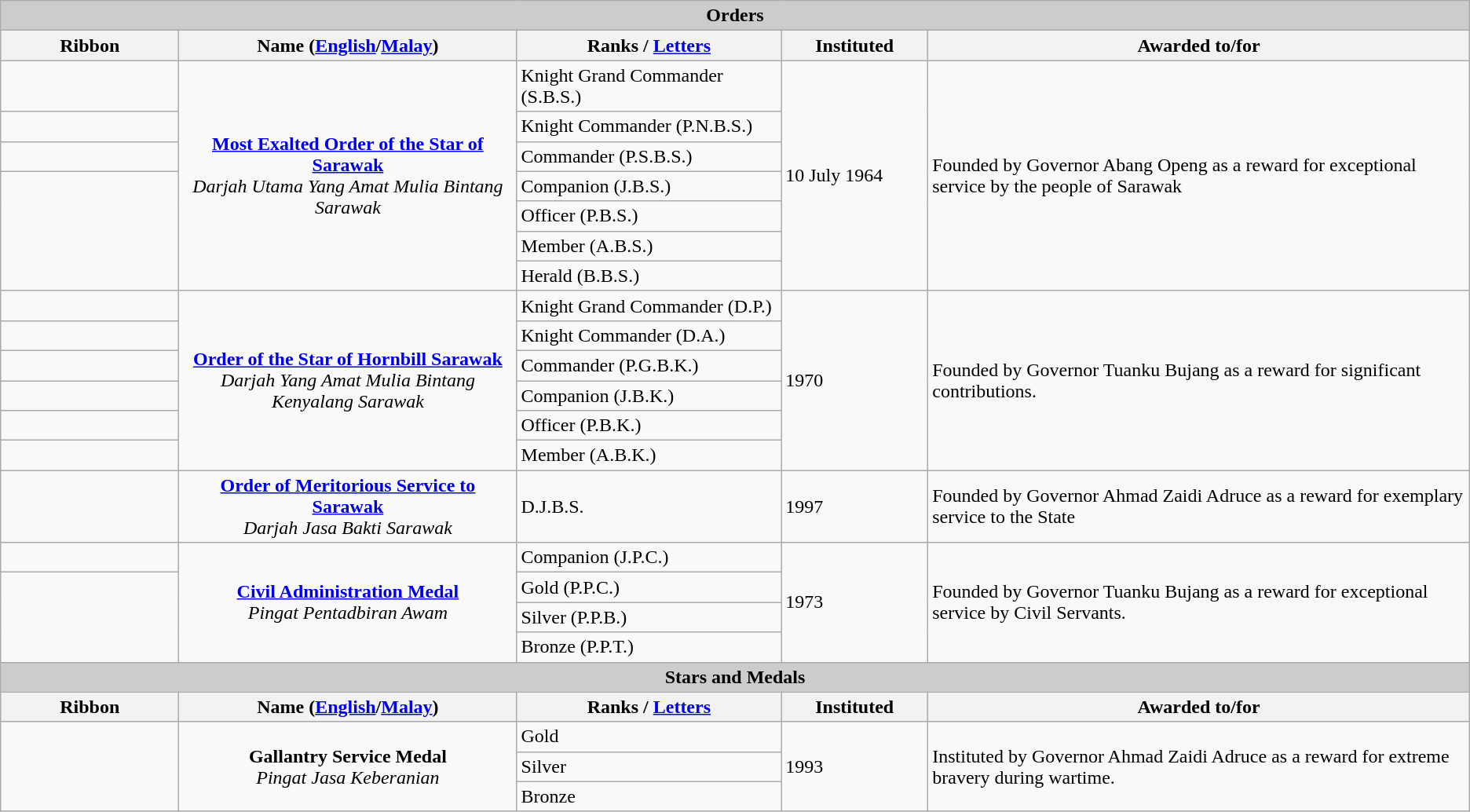<table class="wikitable">
<tr>
<th colspan=5 style="background-color:#cccccc">Orders</th>
</tr>
<tr>
<th width="144px">Ribbon</th>
<th width="23%">Name (<a href='#'>English</a>/<a href='#'>Malay</a>)</th>
<th width="18%">Ranks / <a href='#'>Letters</a></th>
<th width="10%">Instituted</th>
<th>Awarded to/for</th>
</tr>
<tr>
<td align=center></td>
<td rowspan=7 align=center><strong><a href='#'>Most Exalted Order of the Star of Sarawak</a></strong><br><em>Darjah Utama Yang Amat Mulia Bintang Sarawak</em></td>
<td>Knight Grand Commander (S.B.S.)</td>
<td rowspan=7>10 July 1964</td>
<td rowspan=7>Founded by Governor Abang Openg as a reward for exceptional service by the people of Sarawak</td>
</tr>
<tr>
<td align=center></td>
<td>Knight Commander (P.N.B.S.)</td>
</tr>
<tr>
<td align=center></td>
<td>Commander (P.S.B.S.)</td>
</tr>
<tr>
<td rowspan=4 align=center></td>
<td>Companion (J.B.S.)</td>
</tr>
<tr>
<td>Officer (P.B.S.)</td>
</tr>
<tr>
<td>Member (A.B.S.)</td>
</tr>
<tr>
<td>Herald (B.B.S.)</td>
</tr>
<tr>
<td align=center></td>
<td rowspan=6 align=center><strong><a href='#'>Order of the Star of Hornbill Sarawak</a></strong><br><em>Darjah Yang Amat Mulia Bintang Kenyalang Sarawak</em></td>
<td>Knight Grand Commander (D.P.)</td>
<td rowspan=6>1970</td>
<td rowspan=6>Founded by Governor Tuanku Bujang as a reward for significant contributions.</td>
</tr>
<tr>
<td align=center></td>
<td>Knight Commander (D.A.)</td>
</tr>
<tr>
<td align=center></td>
<td>Commander (P.G.B.K.)</td>
</tr>
<tr>
<td align=center></td>
<td>Companion (J.B.K.)</td>
</tr>
<tr>
<td align=center></td>
<td>Officer (P.B.K.)</td>
</tr>
<tr>
<td></td>
<td>Member (A.B.K.)</td>
</tr>
<tr>
<td align=center></td>
<td align=center><strong><a href='#'>Order of Meritorious Service to Sarawak</a></strong><br><em>Darjah Jasa Bakti Sarawak</em></td>
<td>D.J.B.S.</td>
<td>1997</td>
<td>Founded by Governor Ahmad Zaidi Adruce as a reward for exemplary service to the State</td>
</tr>
<tr>
<td align=center></td>
<td rowspan=4 align=center><strong><a href='#'>Civil Administration Medal</a></strong><br><em>Pingat Pentadbiran Awam</em></td>
<td>Companion (J.P.C.)</td>
<td rowspan=4>1973</td>
<td rowspan=4>Founded by Governor Tuanku Bujang as a reward for exceptional service by Civil Servants.</td>
</tr>
<tr>
<td rowspan=3 align=center></td>
<td>Gold (P.P.C.)</td>
</tr>
<tr>
<td>Silver (P.P.B.)</td>
</tr>
<tr>
<td>Bronze (P.P.T.)</td>
</tr>
<tr>
<th colspan=5 style="background-color:#cccccc">Stars and Medals</th>
</tr>
<tr>
<th width="144px">Ribbon</th>
<th width="23%">Name (<a href='#'>English</a>/<a href='#'>Malay</a>)</th>
<th width="18%">Ranks / <a href='#'>Letters</a></th>
<th width="10%">Instituted</th>
<th>Awarded to/for</th>
</tr>
<tr>
<td rowspan=3 align=center></td>
<td rowspan=3 align=center><strong>Gallantry Service Medal</strong><br><em>Pingat Jasa Keberanian</em></td>
<td>Gold</td>
<td rowspan=3>1993</td>
<td rowspan=3>Instituted by Governor Ahmad Zaidi Adruce as a reward for extreme bravery during wartime.</td>
</tr>
<tr>
<td>Silver</td>
</tr>
<tr>
<td>Bronze</td>
</tr>
</table>
